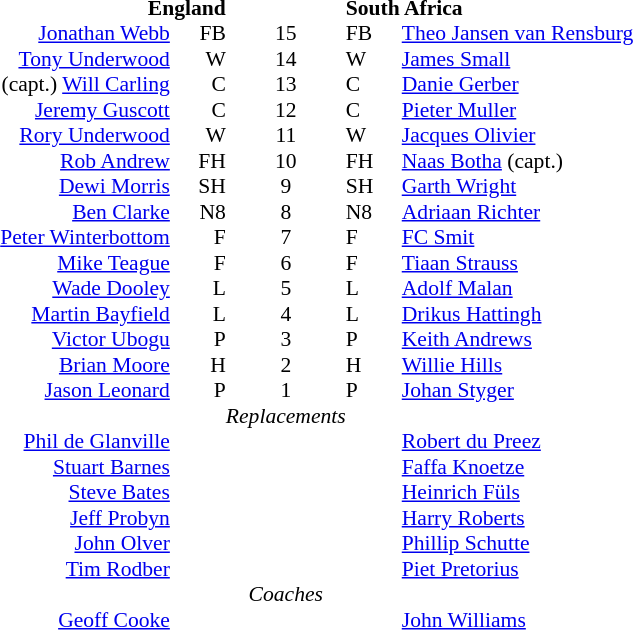<table width="100%" style="font-size:90%" cellspacing="0" cellpadding="0" align=center>
<tr>
<td width=41% style="text-align=right"></td>
<td width=3% style="text-align:right"></td>
<td width=4% style="text-align:center"></td>
<td width=3% style="text-align:left"></td>
<td width=49% style="text-align:left"></td>
</tr>
<tr>
<td colspan=2 align=right><strong>England</strong></td>
<td></td>
<td colspan=2><strong>South Africa</strong></td>
</tr>
<tr>
<td align=right><a href='#'>Jonathan Webb</a></td>
<td align=right>FB</td>
<td align=center>15</td>
<td>FB</td>
<td><a href='#'>Theo Jansen van Rensburg</a></td>
</tr>
<tr>
<td align=right> <a href='#'>Tony Underwood</a></td>
<td align=right>W</td>
<td align=center>14</td>
<td>W</td>
<td><a href='#'>James Small</a></td>
</tr>
<tr>
<td align=right>(capt.) <a href='#'>Will Carling</a></td>
<td align=right>C</td>
<td align=center>13</td>
<td>C</td>
<td><a href='#'>Danie Gerber</a></td>
</tr>
<tr>
<td align=right><a href='#'>Jeremy Guscott</a></td>
<td align=right>C</td>
<td align=center>12</td>
<td>C</td>
<td><a href='#'>Pieter Muller</a></td>
</tr>
<tr>
<td align=right><a href='#'>Rory Underwood</a></td>
<td align=right>W</td>
<td align=center>11</td>
<td>W</td>
<td><a href='#'>Jacques Olivier</a></td>
</tr>
<tr>
<td align=right><a href='#'>Rob Andrew</a></td>
<td align=right>FH</td>
<td align=center>10</td>
<td>FH</td>
<td><a href='#'>Naas Botha</a> (capt.)</td>
</tr>
<tr>
<td align=right><a href='#'>Dewi Morris</a></td>
<td align=right>SH</td>
<td align=center>9</td>
<td>SH</td>
<td><a href='#'>Garth Wright</a></td>
</tr>
<tr>
<td align=right><a href='#'>Ben Clarke</a></td>
<td align=right>N8</td>
<td align=center>8</td>
<td>N8</td>
<td><a href='#'>Adriaan Richter</a></td>
</tr>
<tr>
<td align=right><a href='#'>Peter Winterbottom</a></td>
<td align=right>F</td>
<td align=center>7</td>
<td>F</td>
<td><a href='#'>FC Smit</a></td>
</tr>
<tr>
<td align=right><a href='#'>Mike Teague</a></td>
<td align=right>F</td>
<td align=center>6</td>
<td>F</td>
<td><a href='#'>Tiaan Strauss</a></td>
</tr>
<tr>
<td align=right><a href='#'>Wade Dooley</a></td>
<td align=right>L</td>
<td align=center>5</td>
<td>L</td>
<td><a href='#'>Adolf Malan</a></td>
</tr>
<tr>
<td align=right><a href='#'>Martin Bayfield</a></td>
<td align=right>L</td>
<td align=center>4</td>
<td>L</td>
<td><a href='#'>Drikus Hattingh</a></td>
</tr>
<tr>
<td align=right><a href='#'>Victor Ubogu</a></td>
<td align=right>P</td>
<td align=center>3</td>
<td>P</td>
<td><a href='#'>Keith Andrews</a></td>
</tr>
<tr>
<td align=right><a href='#'>Brian Moore</a></td>
<td align=right>H</td>
<td align=center>2</td>
<td>H</td>
<td><a href='#'>Willie Hills</a></td>
</tr>
<tr>
<td align=right><a href='#'>Jason Leonard</a></td>
<td align=right>P</td>
<td align=center>1</td>
<td>P</td>
<td><a href='#'>Johan Styger</a></td>
</tr>
<tr>
<td></td>
<td></td>
<td align=center><em>Replacements</em></td>
<td></td>
<td></td>
</tr>
<tr>
<td align=right> <a href='#'>Phil de Glanville</a></td>
<td align=right></td>
<td align=center></td>
<td></td>
<td><a href='#'>Robert du Preez</a></td>
</tr>
<tr>
<td align=right><a href='#'>Stuart Barnes</a></td>
<td align=right></td>
<td align=center></td>
<td></td>
<td><a href='#'>Faffa Knoetze</a></td>
</tr>
<tr>
<td align=right><a href='#'>Steve Bates</a></td>
<td align=right></td>
<td align=center></td>
<td></td>
<td><a href='#'>Heinrich Füls</a></td>
</tr>
<tr>
<td align=right><a href='#'>Jeff Probyn</a></td>
<td align=right></td>
<td align=center></td>
<td></td>
<td><a href='#'>Harry Roberts</a></td>
</tr>
<tr>
<td align=right><a href='#'>John Olver</a></td>
<td align=right></td>
<td align=center></td>
<td></td>
<td><a href='#'>Phillip Schutte</a></td>
</tr>
<tr>
<td align=right><a href='#'>Tim Rodber</a></td>
<td align=right></td>
<td align=center></td>
<td></td>
<td><a href='#'>Piet Pretorius</a></td>
</tr>
<tr>
<td></td>
<td></td>
<td align=center><em>Coaches</em></td>
<td></td>
<td></td>
</tr>
<tr>
<td align=right><a href='#'>Geoff Cooke</a> </td>
<td></td>
<td></td>
<td></td>
<td> <a href='#'>John Williams</a></td>
</tr>
</table>
